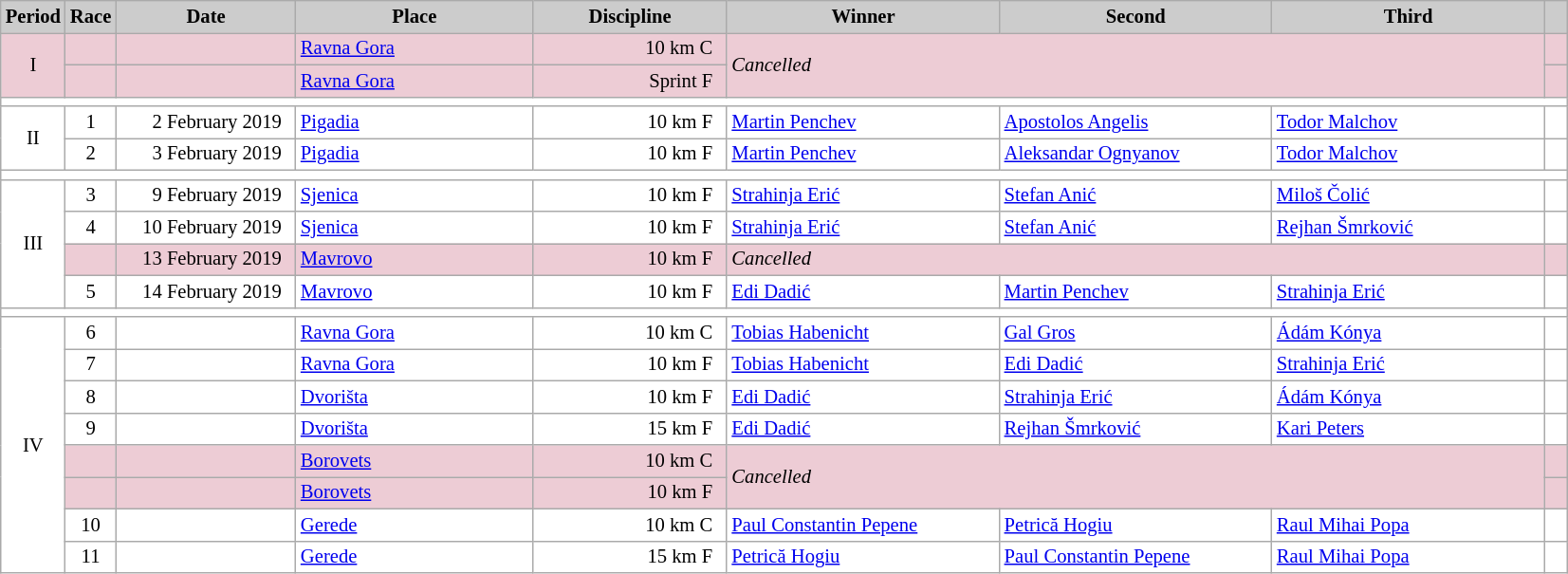<table class="wikitable plainrowheaders" style="background:#fff; font-size:86%; line-height:16px; border:grey solid 1px; border-collapse:collapse;">
<tr style="background:#ccc; text-align:center;">
<th scope="col" style="background:#ccc; width=20 px;">Period</th>
<th scope="col" style="background:#ccc; width=30 px;">Race</th>
<th scope="col" style="background:#ccc; width:120px;">Date</th>
<th scope="col" style="background:#ccc; width:160px;">Place</th>
<th scope="col" style="background:#ccc; width:130px;">Discipline</th>
<th scope="col" style="background:#ccc; width:185px;">Winner</th>
<th scope="col" style="background:#ccc; width:185px;">Second</th>
<th scope="col" style="background:#ccc; width:185px;">Third</th>
<th scope="col" style="background:#ccc; width:10px;"></th>
</tr>
<tr bgcolor="EDCCD5">
<td rowspan=2 align=center>I</td>
<td align=center></td>
<td align=right>  </td>
<td> <a href='#'>Ravna Gora</a></td>
<td align=right>10 km C  </td>
<td colspan=3 rowspan=2><em>Cancelled</em></td>
<td></td>
</tr>
<tr bgcolor="EDCCD5">
<td align=center></td>
<td align=right>  </td>
<td> <a href='#'>Ravna Gora</a></td>
<td align=right>Sprint F  </td>
<td></td>
</tr>
<tr>
<td colspan="9"></td>
</tr>
<tr>
<td rowspan=2 align=center>II</td>
<td align=center>1</td>
<td align=right>2 February 2019  </td>
<td> <a href='#'>Pigadia</a></td>
<td align=right>10 km F  </td>
<td> <a href='#'>Martin Penchev</a></td>
<td> <a href='#'>Apostolos Angelis</a></td>
<td> <a href='#'>Todor Malchov</a></td>
<td></td>
</tr>
<tr>
<td align=center>2</td>
<td align=right>3 February 2019  </td>
<td> <a href='#'>Pigadia</a></td>
<td align=right>10 km F  </td>
<td> <a href='#'>Martin Penchev</a></td>
<td> <a href='#'>Aleksandar Ognyanov</a></td>
<td> <a href='#'>Todor Malchov</a></td>
<td></td>
</tr>
<tr>
<td colspan="9"></td>
</tr>
<tr>
<td rowspan=4 align=center>III</td>
<td align=center>3</td>
<td align=right>9 February 2019  </td>
<td> <a href='#'>Sjenica</a></td>
<td align=right>10 km F  </td>
<td> <a href='#'>Strahinja Erić</a></td>
<td> <a href='#'>Stefan Anić</a></td>
<td> <a href='#'>Miloš Čolić</a></td>
<td></td>
</tr>
<tr>
<td align=center>4</td>
<td align=right>10 February 2019  </td>
<td> <a href='#'>Sjenica</a></td>
<td align=right>10 km F  </td>
<td> <a href='#'>Strahinja Erić</a></td>
<td> <a href='#'>Stefan Anić</a></td>
<td> <a href='#'>Rejhan Šmrković</a></td>
<td></td>
</tr>
<tr bgcolor="EDCCD5">
<td align=center></td>
<td align=right>13 February 2019  </td>
<td> <a href='#'>Mavrovo</a></td>
<td align=right>10 km F  </td>
<td colspan=3><em>Cancelled</em></td>
<td></td>
</tr>
<tr>
<td align=center>5</td>
<td align=right>14 February 2019  </td>
<td> <a href='#'>Mavrovo</a></td>
<td align=right>10 km F  </td>
<td> <a href='#'>Edi Dadić</a></td>
<td> <a href='#'>Martin Penchev</a></td>
<td> <a href='#'>Strahinja Erić</a></td>
<td></td>
</tr>
<tr>
<td colspan="9"></td>
</tr>
<tr>
<td rowspan=8 align=center>IV</td>
<td align=center>6</td>
<td align=right>  </td>
<td> <a href='#'>Ravna Gora</a></td>
<td align=right>10 km C  </td>
<td> <a href='#'>Tobias Habenicht</a></td>
<td> <a href='#'>Gal Gros</a></td>
<td> <a href='#'>Ádám Kónya</a></td>
<td></td>
</tr>
<tr>
<td align=center>7</td>
<td align=right>  </td>
<td> <a href='#'>Ravna Gora</a></td>
<td align=right>10 km F  </td>
<td> <a href='#'>Tobias Habenicht</a></td>
<td> <a href='#'>Edi Dadić</a></td>
<td> <a href='#'>Strahinja Erić</a></td>
<td></td>
</tr>
<tr>
<td align=center>8</td>
<td align=right>  </td>
<td> <a href='#'>Dvorišta</a></td>
<td align=right>10 km F  </td>
<td> <a href='#'>Edi Dadić</a></td>
<td> <a href='#'>Strahinja Erić</a></td>
<td> <a href='#'>Ádám Kónya</a></td>
<td></td>
</tr>
<tr>
<td align=center>9</td>
<td align=right>  </td>
<td> <a href='#'>Dvorišta</a></td>
<td align=right>15 km F  </td>
<td> <a href='#'>Edi Dadić</a></td>
<td> <a href='#'>Rejhan Šmrković</a></td>
<td> <a href='#'>Kari Peters</a></td>
<td></td>
</tr>
<tr bgcolor="EDCCD5">
<td align=center></td>
<td align=right>  </td>
<td> <a href='#'>Borovets</a></td>
<td align=right>10 km C  </td>
<td colspan=3 rowspan=2><em>Cancelled</em></td>
<td></td>
</tr>
<tr bgcolor="EDCCD5">
<td align=center></td>
<td align=right>  </td>
<td> <a href='#'>Borovets</a></td>
<td align=right>10 km F  </td>
<td></td>
</tr>
<tr>
<td align=center>10</td>
<td align=right>  </td>
<td> <a href='#'>Gerede</a></td>
<td align=right>10 km C  </td>
<td> <a href='#'>Paul Constantin Pepene</a></td>
<td> <a href='#'>Petrică Hogiu</a></td>
<td> <a href='#'>Raul Mihai Popa</a></td>
<td></td>
</tr>
<tr>
<td align=center>11</td>
<td align=right>  </td>
<td> <a href='#'>Gerede</a></td>
<td align=right>15 km F  </td>
<td> <a href='#'>Petrică Hogiu</a></td>
<td> <a href='#'>Paul Constantin Pepene</a></td>
<td> <a href='#'>Raul Mihai Popa</a></td>
<td></td>
</tr>
</table>
